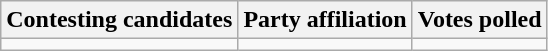<table class="wikitable sortable">
<tr>
<th>Contesting candidates</th>
<th>Party affiliation</th>
<th>Votes polled</th>
</tr>
<tr>
<td></td>
<td></td>
<td></td>
</tr>
</table>
